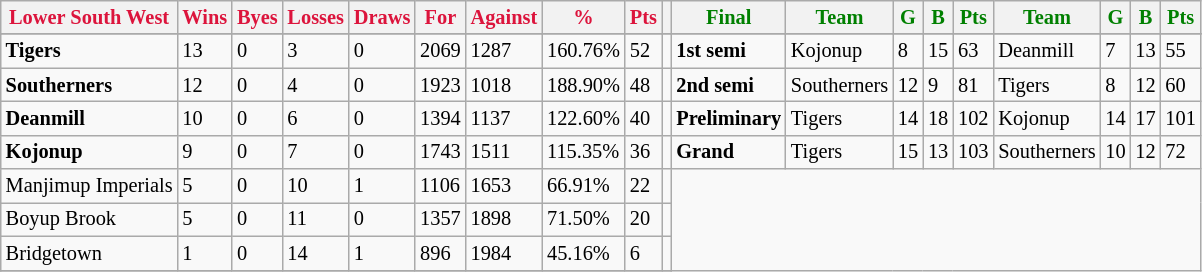<table style="font-size: 85%; text-align: left;" class="wikitable">
<tr>
<th style="color:crimson">Lower South West</th>
<th style="color:crimson">Wins</th>
<th style="color:crimson">Byes</th>
<th style="color:crimson">Losses</th>
<th style="color:crimson">Draws</th>
<th style="color:crimson">For</th>
<th style="color:crimson">Against</th>
<th style="color:crimson">%</th>
<th style="color:crimson">Pts</th>
<th></th>
<th style="color:green">Final</th>
<th style="color:green">Team</th>
<th style="color:green">G</th>
<th style="color:green">B</th>
<th style="color:green">Pts</th>
<th style="color:green">Team</th>
<th style="color:green">G</th>
<th style="color:green">B</th>
<th style="color:green">Pts</th>
</tr>
<tr>
</tr>
<tr>
</tr>
<tr>
<td><strong>	Tigers 	</strong></td>
<td>13</td>
<td>0</td>
<td>3</td>
<td>0</td>
<td>2069</td>
<td>1287</td>
<td>160.76%</td>
<td>52</td>
<td></td>
<td><strong>1st semi</strong></td>
<td>Kojonup</td>
<td>8</td>
<td>15</td>
<td>63</td>
<td>Deanmill</td>
<td>7</td>
<td>13</td>
<td>55</td>
</tr>
<tr>
<td><strong>	Southerners	</strong></td>
<td>12</td>
<td>0</td>
<td>4</td>
<td>0</td>
<td>1923</td>
<td>1018</td>
<td>188.90%</td>
<td>48</td>
<td></td>
<td><strong>2nd semi</strong></td>
<td>Southerners</td>
<td>12</td>
<td>9</td>
<td>81</td>
<td>Tigers</td>
<td>8</td>
<td>12</td>
<td>60</td>
</tr>
<tr>
<td><strong>	Deanmill	</strong></td>
<td>10</td>
<td>0</td>
<td>6</td>
<td>0</td>
<td>1394</td>
<td>1137</td>
<td>122.60%</td>
<td>40</td>
<td></td>
<td><strong>Preliminary</strong></td>
<td>Tigers</td>
<td>14</td>
<td>18</td>
<td>102</td>
<td>Kojonup</td>
<td>14</td>
<td>17</td>
<td>101</td>
</tr>
<tr>
<td><strong>	Kojonup	</strong></td>
<td>9</td>
<td>0</td>
<td>7</td>
<td>0</td>
<td>1743</td>
<td>1511</td>
<td>115.35%</td>
<td>36</td>
<td></td>
<td><strong>Grand</strong></td>
<td>Tigers</td>
<td>15</td>
<td>13</td>
<td>103</td>
<td>Southerners</td>
<td>10</td>
<td>12</td>
<td>72</td>
</tr>
<tr>
<td>Manjimup Imperials</td>
<td>5</td>
<td>0</td>
<td>10</td>
<td>1</td>
<td>1106</td>
<td>1653</td>
<td>66.91%</td>
<td>22</td>
<td></td>
</tr>
<tr>
<td>Boyup Brook</td>
<td>5</td>
<td>0</td>
<td>11</td>
<td>0</td>
<td>1357</td>
<td>1898</td>
<td>71.50%</td>
<td>20</td>
<td></td>
</tr>
<tr>
<td>Bridgetown</td>
<td>1</td>
<td>0</td>
<td>14</td>
<td>1</td>
<td>896</td>
<td>1984</td>
<td>45.16%</td>
<td>6</td>
<td></td>
</tr>
<tr>
</tr>
</table>
